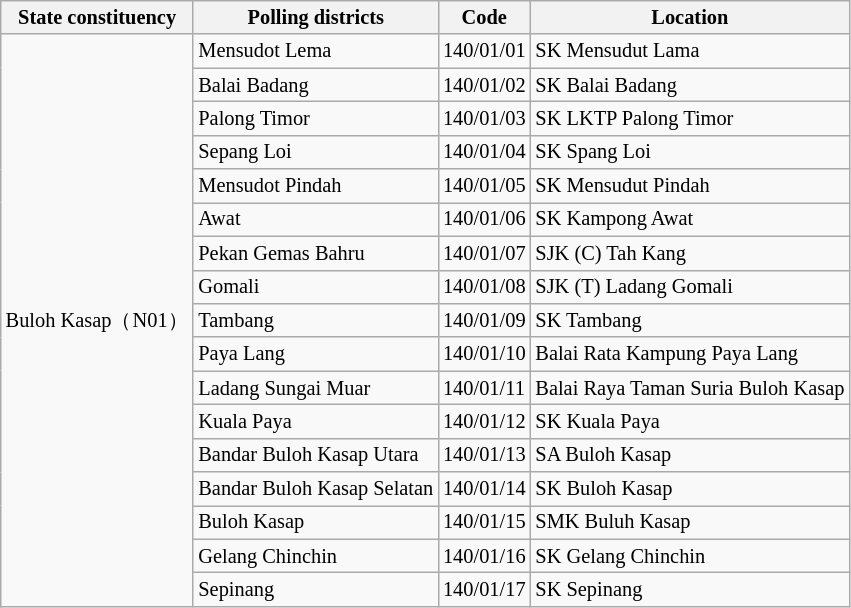<table class="wikitable sortable mw-collapsible" style="white-space:nowrap;font-size:85%">
<tr>
<th>State constituency</th>
<th>Polling districts</th>
<th>Code</th>
<th>Location</th>
</tr>
<tr>
<td rowspan="17">Buloh Kasap（N01）</td>
<td>Mensudot Lema</td>
<td>140/01/01</td>
<td>SK Mensudut Lama</td>
</tr>
<tr>
<td>Balai Badang</td>
<td>140/01/02</td>
<td>SK Balai Badang</td>
</tr>
<tr>
<td>Palong Timor</td>
<td>140/01/03</td>
<td>SK LKTP Palong Timor</td>
</tr>
<tr>
<td>Sepang Loi</td>
<td>140/01/04</td>
<td>SK Spang Loi</td>
</tr>
<tr>
<td>Mensudot Pindah</td>
<td>140/01/05</td>
<td>SK Mensudut Pindah</td>
</tr>
<tr>
<td>Awat</td>
<td>140/01/06</td>
<td>SK Kampong Awat</td>
</tr>
<tr>
<td>Pekan Gemas Bahru</td>
<td>140/01/07</td>
<td>SJK (C) Tah Kang</td>
</tr>
<tr>
<td>Gomali</td>
<td>140/01/08</td>
<td>SJK (T) Ladang Gomali</td>
</tr>
<tr>
<td>Tambang</td>
<td>140/01/09</td>
<td>SK Tambang</td>
</tr>
<tr>
<td>Paya Lang</td>
<td>140/01/10</td>
<td>Balai Rata Kampung Paya Lang</td>
</tr>
<tr>
<td>Ladang Sungai Muar</td>
<td>140/01/11</td>
<td>Balai Raya Taman Suria Buloh Kasap</td>
</tr>
<tr>
<td>Kuala Paya</td>
<td>140/01/12</td>
<td>SK Kuala Paya</td>
</tr>
<tr>
<td>Bandar Buloh Kasap Utara</td>
<td>140/01/13</td>
<td>SA Buloh Kasap</td>
</tr>
<tr>
<td>Bandar Buloh Kasap Selatan</td>
<td>140/01/14</td>
<td>SK Buloh Kasap</td>
</tr>
<tr>
<td>Buloh Kasap</td>
<td>140/01/15</td>
<td>SMK Buluh Kasap</td>
</tr>
<tr>
<td>Gelang Chinchin</td>
<td>140/01/16</td>
<td>SK Gelang Chinchin</td>
</tr>
<tr>
<td>Sepinang</td>
<td>140/01/17</td>
<td>SK Sepinang</td>
</tr>
</table>
